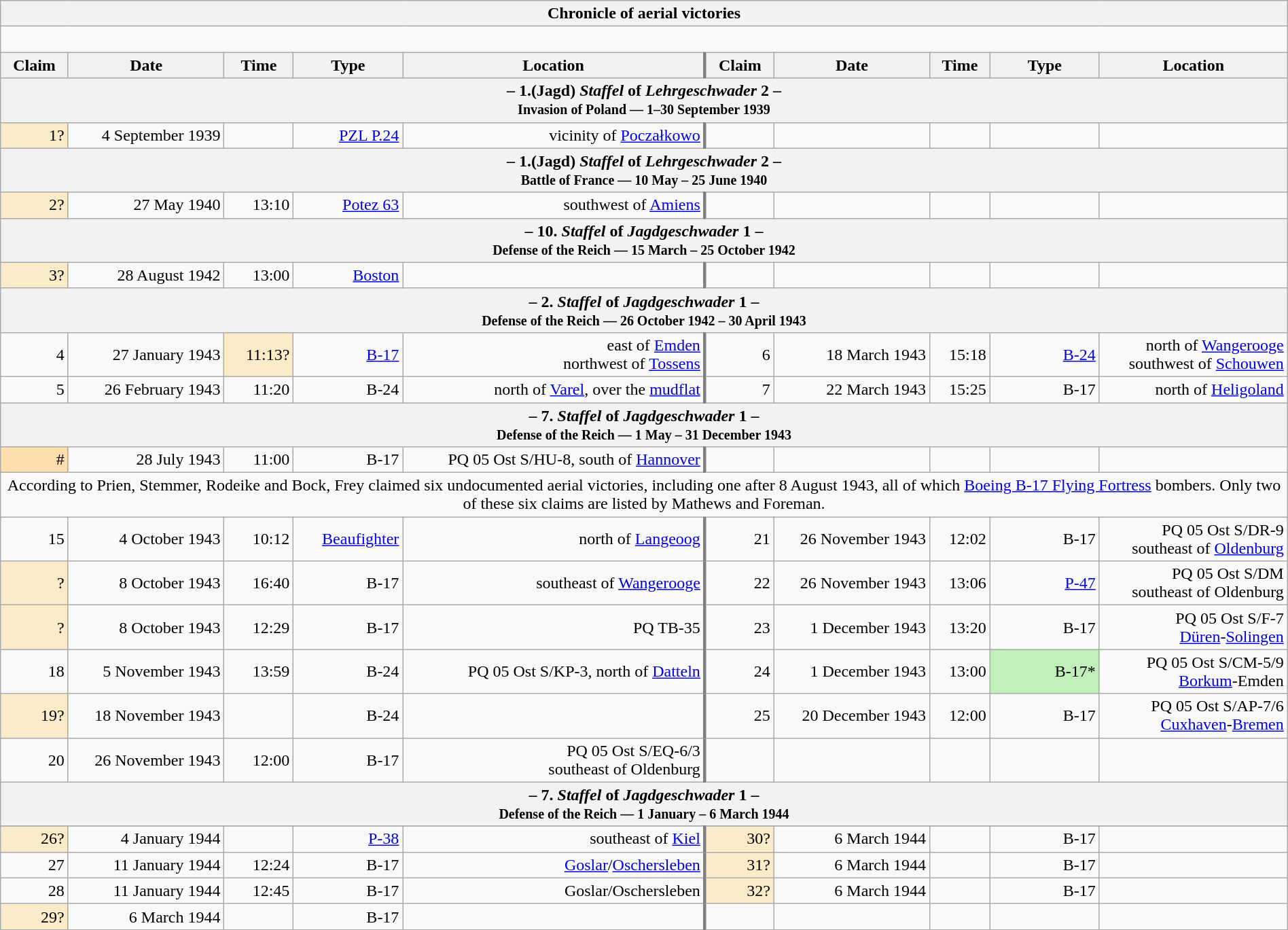<table class="wikitable plainrowheaders collapsible" style="margin-left: auto; margin-right: auto; border: none; text-align:right; width: 100%;">
<tr>
<th colspan="10">Chronicle of aerial victories</th>
</tr>
<tr>
<td colspan="10" style="text-align: left;"><br>

</td>
</tr>
<tr>
<th scope="col">Claim</th>
<th scope="col">Date</th>
<th scope="col">Time</th>
<th scope="col" width="100px">Type</th>
<th scope="col">Location</th>
<th scope="col" style="border-left: 3px solid grey;">Claim</th>
<th scope="col">Date</th>
<th scope="col">Time</th>
<th scope="col" width="100px">Type</th>
<th scope="col">Location</th>
</tr>
<tr>
<th colspan="10">– 1.(Jagd) <em>Staffel</em> of <em>Lehrgeschwader</em> 2 –<br><small>Invasion of Poland — 1–30 September 1939</small></th>
</tr>
<tr>
<td style="background:#faecc8">1?</td>
<td>4 September 1939</td>
<td></td>
<td><a href='#'>PZL P.24</a></td>
<td>vicinity of <a href='#'>Poczałkowo</a></td>
<td style="border-left: 3px solid grey;"></td>
<td></td>
<td></td>
<td></td>
<td></td>
</tr>
<tr>
<th colspan="10">– 1.(Jagd) <em>Staffel</em> of <em>Lehrgeschwader</em> 2 –<br><small>Battle of France — 10 May – 25 June 1940</small></th>
</tr>
<tr>
<td style="background:#faecc8">2?</td>
<td>27 May 1940</td>
<td>13:10</td>
<td><a href='#'>Potez 63</a></td>
<td>southwest of <a href='#'>Amiens</a></td>
<td style="border-left: 3px solid grey;"></td>
<td></td>
<td></td>
<td></td>
<td></td>
</tr>
<tr>
<th colspan="10">– 10. <em>Staffel</em> of <em>Jagdgeschwader</em> 1 –<br><small>Defense of the Reich — 15 March – 25 October 1942</small></th>
</tr>
<tr>
<td style="background:#faecc8">3?</td>
<td>28 August 1942</td>
<td>13:00</td>
<td><a href='#'>Boston</a></td>
<td></td>
<td style="border-left: 3px solid grey;"></td>
<td></td>
<td></td>
<td></td>
<td></td>
</tr>
<tr>
<th colspan="10">– 2. <em>Staffel</em> of <em>Jagdgeschwader</em> 1 –<br><small>Defense of the Reich — 26 October 1942 – 30 April 1943</small></th>
</tr>
<tr>
<td>4</td>
<td>27 January 1943</td>
<td style="background:#faecc8">11:13?</td>
<td><a href='#'>B-17</a></td>
<td>east of <a href='#'>Emden</a><br> northwest of <a href='#'>Tossens</a></td>
<td style="border-left: 3px solid grey;">6</td>
<td>18 March 1943</td>
<td>15:18</td>
<td><a href='#'>B-24</a></td>
<td>north of <a href='#'>Wangerooge</a><br> southwest of <a href='#'>Schouwen</a></td>
</tr>
<tr>
<td>5</td>
<td>26 February 1943</td>
<td>11:20</td>
<td>B-24</td>
<td>north of <a href='#'>Varel</a>, over the <a href='#'>mudflat</a></td>
<td style="border-left: 3px solid grey;">7</td>
<td>22 March 1943</td>
<td>15:25</td>
<td>B-17</td>
<td>north of <a href='#'>Heligoland</a></td>
</tr>
<tr>
<th colspan="10">– 7. <em>Staffel</em> of <em>Jagdgeschwader</em> 1 –<br><small>Defense of the Reich — 1 May – 31 December 1943</small></th>
</tr>
<tr>
<td style="background:#ffdead">#</td>
<td>28 July 1943</td>
<td>11:00</td>
<td>B-17</td>
<td>PQ 05 Ost S/HU-8, south of <a href='#'>Hannover</a></td>
<td style="border-left: 3px solid grey;"></td>
<td></td>
<td></td>
<td></td>
<td></td>
</tr>
<tr>
<td colspan="10" style="text-align: center">According to Prien, Stemmer, Rodeike and Bock, Frey claimed six undocumented aerial victories, including one after 8 August 1943, all of which <a href='#'>Boeing B-17 Flying Fortress</a> bombers. Only two of these six claims are listed by Mathews and Foreman.</td>
</tr>
<tr>
<td>15</td>
<td>4 October 1943</td>
<td>10:12</td>
<td><a href='#'>Beaufighter</a></td>
<td>north of <a href='#'>Langeoog</a></td>
<td style="border-left: 3px solid grey;">21</td>
<td>26 November 1943</td>
<td>12:02</td>
<td>B-17</td>
<td>PQ 05 Ost S/DR-9<br>southeast of <a href='#'>Oldenburg</a></td>
</tr>
<tr>
<td style="background:#faecc8">?</td>
<td>8 October 1943</td>
<td>16:40</td>
<td>B-17</td>
<td>southeast of <a href='#'>Wangerooge</a></td>
<td style="border-left: 3px solid grey;">22</td>
<td>26 November 1943</td>
<td>13:06</td>
<td><a href='#'>P-47</a></td>
<td>PQ 05 Ost S/DM<br>southeast of Oldenburg</td>
</tr>
<tr>
<td style="background:#faecc8">?</td>
<td>8 October 1943</td>
<td>12:29</td>
<td>B-17</td>
<td>PQ TB-35</td>
<td style="border-left: 3px solid grey;">23</td>
<td>1 December 1943</td>
<td>13:20</td>
<td>B-17</td>
<td>PQ 05 Ost S/F-7<br><a href='#'>Düren</a>-<a href='#'>Solingen</a></td>
</tr>
<tr>
<td>18</td>
<td>5 November 1943</td>
<td>13:59</td>
<td>B-24</td>
<td>PQ 05 Ost S/KP-3,  north of <a href='#'>Datteln</a></td>
<td style="border-left: 3px solid grey;">24</td>
<td>1 December 1943</td>
<td>13:00</td>
<td style="background:#C0EFBA">B-17*</td>
<td>PQ 05 Ost S/CM-5/9<br><a href='#'>Borkum</a>-Emden</td>
</tr>
<tr>
<td style="background:#faecc8">19?</td>
<td>18 November 1943</td>
<td></td>
<td>B-24</td>
<td></td>
<td style="border-left: 3px solid grey;">25</td>
<td>20 December 1943</td>
<td>12:00</td>
<td>B-17</td>
<td>PQ 05 Ost S/AP-7/6<br><a href='#'>Cuxhaven</a>-<a href='#'>Bremen</a></td>
</tr>
<tr>
<td>20</td>
<td>26 November 1943</td>
<td>12:00</td>
<td>B-17</td>
<td>PQ 05 Ost S/EQ-6/3<br>southeast of Oldenburg</td>
<td style="border-left: 3px solid grey;"></td>
<td></td>
<td></td>
<td></td>
<td></td>
</tr>
<tr>
<th colspan="10">– 7. <em>Staffel</em> of <em>Jagdgeschwader</em> 1 –<br><small>Defense of the Reich — 1 January – 6 March 1944</small></th>
</tr>
<tr>
</tr>
<tr>
<td style="background:#faecc8">26?</td>
<td>4 January 1944</td>
<td></td>
<td><a href='#'>P-38</a></td>
<td>southeast of <a href='#'>Kiel</a></td>
<td style="border-left: 3px solid grey; background:#faecc8">30?</td>
<td>6 March 1944</td>
<td></td>
<td>B-17</td>
<td></td>
</tr>
<tr>
<td>27</td>
<td>11 January 1944</td>
<td>12:24</td>
<td>B-17</td>
<td><a href='#'>Goslar</a>/<a href='#'>Oschersleben</a></td>
<td style="border-left: 3px solid grey; background:#faecc8">31?</td>
<td>6 March 1944</td>
<td></td>
<td>B-17</td>
<td></td>
</tr>
<tr>
<td>28</td>
<td>11 January 1944</td>
<td>12:45</td>
<td>B-17</td>
<td>Goslar/Oschersleben</td>
<td style="border-left: 3px solid grey; background:#faecc8">32?</td>
<td>6 March 1944</td>
<td></td>
<td>B-17</td>
<td></td>
</tr>
<tr>
<td style="background:#faecc8">29?</td>
<td>6 March 1944</td>
<td></td>
<td>B-17</td>
<td></td>
<td style="border-left: 3px solid grey;"></td>
<td></td>
<td></td>
<td></td>
<td></td>
</tr>
</table>
